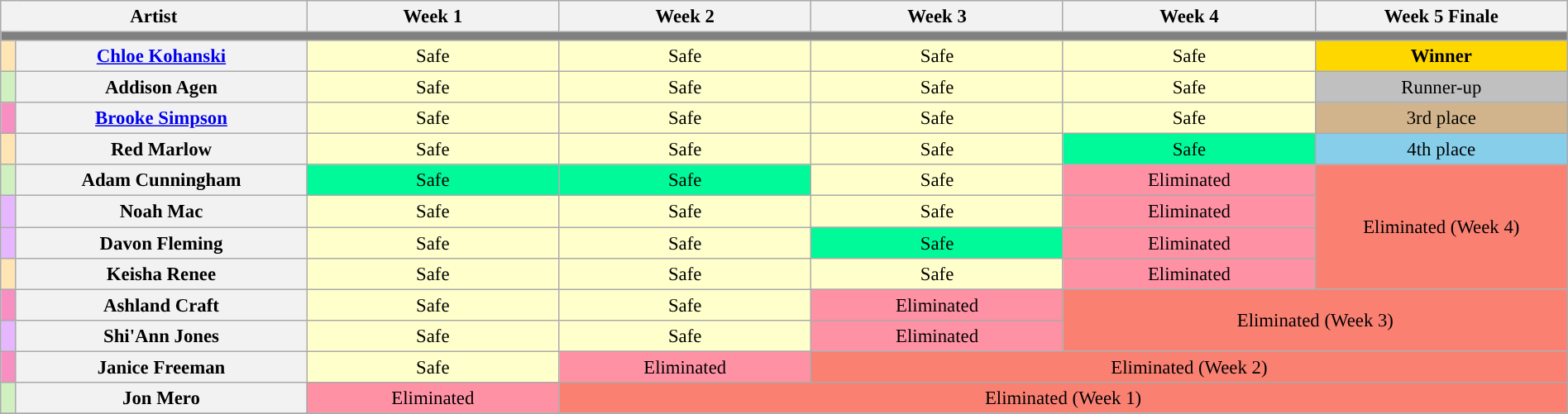<table class="wikitable"  style="font-size:95%; text-align:center; width:100%;">
<tr>
<th colspan="2" width="17%">Artist</th>
<th width="14%;">Week 1</th>
<th width="14%;">Week 2</th>
<th width="14%;">Week 3</th>
<th width="14%;">Week 4</th>
<th width="14%;">Week 5 Finale</th>
</tr>
<tr>
<th colspan="8" style="background:gray;"></th>
</tr>
<tr>
<th style="background:#FFE5B4;"></th>
<th><a href='#'>Chloe Kohanski</a></th>
<td style="background:#FFFFCC;">Safe</td>
<td style="background:#FFFFCC;">Safe</td>
<td style="background:#FFFFCC;">Safe</td>
<td style="background:#FFFFCC;">Safe</td>
<td style="background:gold;"><strong>Winner</strong></td>
</tr>
<tr>
<th style="background:#D0F0C0;"></th>
<th>Addison Agen</th>
<td style="background:#FFFFCC;">Safe</td>
<td style="background:#FFFFCC;">Safe</td>
<td style="background:#FFFFCC;">Safe</td>
<td style="background:#FFFFCC;">Safe</td>
<td style="background:silver;">Runner-up</td>
</tr>
<tr>
<th style="background:#f78fc2;"></th>
<th><a href='#'>Brooke Simpson</a></th>
<td style="background:#FFFFCC;">Safe</td>
<td style="background:#FFFFCC;">Safe</td>
<td style="background:#FFFFCC;">Safe</td>
<td style="background:#FFFFCC;">Safe</td>
<td style="background:tan;">3rd place</td>
</tr>
<tr>
<th style="background:#FFE5B4;"></th>
<th>Red Marlow</th>
<td style="background:#FFFFCC;">Safe</td>
<td style="background:#FFFFCC;">Safe</td>
<td style="background:#FFFFCC;">Safe</td>
<td style="background:#00FA9A;">Safe</td>
<td style="background:skyblue;">4th place</td>
</tr>
<tr>
<th style="background:#D0F0C0;"></th>
<th>Adam Cunningham</th>
<td style="background:#00FA9A;">Safe</td>
<td style="background:#00FA9A;">Safe</td>
<td style="background:#FFFFCC;">Safe</td>
<td style="background:#FF91A4;">Eliminated</td>
<td rowspan="4" colspan="2" style="background:salmon;">Eliminated (Week 4)</td>
</tr>
<tr>
<th style="background:#E6B6FF;"></th>
<th>Noah Mac</th>
<td style="background:#FFFFCC;">Safe</td>
<td style="background:#FFFFCC;">Safe</td>
<td style="background:#FFFFCC;">Safe</td>
<td style="background:#FF91A4;">Eliminated</td>
</tr>
<tr>
<th style="background:#E6B6FF;"></th>
<th>Davon Fleming</th>
<td style="background:#FFFFCC;">Safe</td>
<td style="background:#FFFFCC;">Safe</td>
<td style="background:#00FA9A;">Safe</td>
<td style="background:#FF91A4;">Eliminated</td>
</tr>
<tr>
<th style="background:#FFE5B4;"></th>
<th>Keisha Renee</th>
<td style="background:#FFFFCC;">Safe</td>
<td style="background:#FFFFCC;">Safe</td>
<td style="background:#FFFFCC;">Safe</td>
<td style="background:#FF91A4;">Eliminated</td>
</tr>
<tr>
<th style="background:#f78fc2;"></th>
<th>Ashland Craft</th>
<td style="background:#FFFFCC;">Safe</td>
<td style="background:#FFFFCC;">Safe</td>
<td style="background:#FF91A4;">Eliminated</td>
<td rowspan="2" colspan="2" style="background:salmon;">Eliminated (Week 3)</td>
</tr>
<tr>
<th style="background:#E6B6FF;"></th>
<th>Shi'Ann Jones</th>
<td style="background:#FFFFCC;">Safe</td>
<td style="background:#FFFFCC;">Safe</td>
<td style="background:#FF91A4;">Eliminated</td>
</tr>
<tr>
<th style="background:#f78fc2;"></th>
<th>Janice Freeman</th>
<td style="background:#FFFFCC;">Safe</td>
<td style="background:#FF91A4;">Eliminated</td>
<td colspan="3" style="background:salmon;">Eliminated (Week 2)</td>
</tr>
<tr>
<th style="background:#D0F0C0;"></th>
<th>Jon Mero</th>
<td style="background:#FF91A4;">Eliminated</td>
<td colspan="4" style="background:salmon;">Eliminated (Week 1)</td>
</tr>
<tr>
</tr>
</table>
